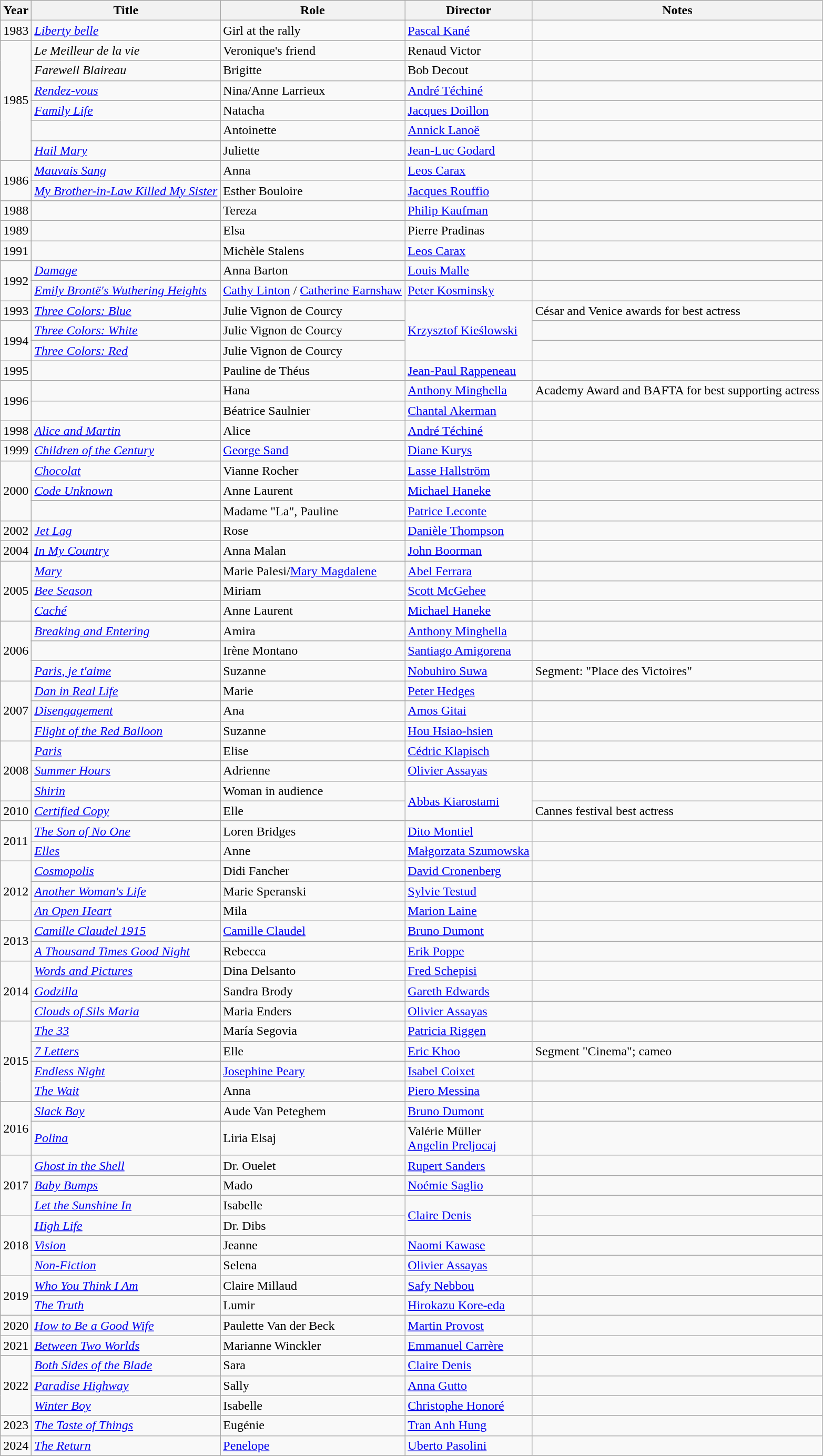<table class="wikitable sortable unsortable">
<tr>
<th>Year</th>
<th>Title</th>
<th>Role</th>
<th>Director</th>
<th class="unsortable">Notes</th>
</tr>
<tr>
<td>1983</td>
<td><em><a href='#'>Liberty belle</a></em></td>
<td>Girl at the rally</td>
<td><a href='#'>Pascal Kané</a></td>
<td></td>
</tr>
<tr>
<td rowspan=6>1985</td>
<td><em>Le Meilleur de la vie</em></td>
<td>Veronique's friend</td>
<td>Renaud Victor</td>
<td></td>
</tr>
<tr>
<td><em>Farewell Blaireau</em></td>
<td>Brigitte</td>
<td>Bob Decout</td>
<td></td>
</tr>
<tr>
<td><em><a href='#'>Rendez-vous</a></em></td>
<td>Nina/Anne Larrieux</td>
<td><a href='#'>André Téchiné</a></td>
<td></td>
</tr>
<tr>
<td><em><a href='#'>Family Life</a></em></td>
<td>Natacha</td>
<td><a href='#'>Jacques Doillon</a></td>
<td></td>
</tr>
<tr>
<td><em></em></td>
<td>Antoinette</td>
<td><a href='#'>Annick Lanoë</a></td>
<td></td>
</tr>
<tr>
<td><em><a href='#'>Hail Mary</a></em></td>
<td>Juliette</td>
<td><a href='#'>Jean-Luc Godard</a></td>
<td></td>
</tr>
<tr>
<td rowspan=2>1986</td>
<td><em><a href='#'>Mauvais Sang</a></em></td>
<td>Anna</td>
<td><a href='#'>Leos Carax</a></td>
<td></td>
</tr>
<tr>
<td><em><a href='#'>My Brother-in-Law Killed My Sister</a></em></td>
<td>Esther Bouloire</td>
<td><a href='#'>Jacques Rouffio</a></td>
<td></td>
</tr>
<tr>
<td>1988</td>
<td><em></em></td>
<td>Tereza</td>
<td><a href='#'>Philip Kaufman</a></td>
<td></td>
</tr>
<tr>
<td>1989</td>
<td><em></em></td>
<td>Elsa</td>
<td>Pierre Pradinas</td>
<td></td>
</tr>
<tr>
<td>1991</td>
<td><em></em></td>
<td>Michèle Stalens</td>
<td><a href='#'>Leos Carax</a></td>
<td></td>
</tr>
<tr>
<td rowspan=2>1992</td>
<td><em><a href='#'>Damage</a></em></td>
<td>Anna Barton</td>
<td><a href='#'>Louis Malle</a></td>
<td></td>
</tr>
<tr>
<td><em><a href='#'>Emily Brontë's Wuthering Heights</a></em></td>
<td><a href='#'>Cathy Linton</a> / <a href='#'>Catherine Earnshaw</a></td>
<td><a href='#'>Peter Kosminsky</a></td>
<td></td>
</tr>
<tr>
<td>1993</td>
<td><em><a href='#'>Three Colors: Blue</a></em></td>
<td>Julie Vignon de Courcy</td>
<td rowspan=3><a href='#'>Krzysztof Kieślowski</a></td>
<td>César and Venice awards for best actress</td>
</tr>
<tr>
<td rowspan=2>1994</td>
<td><em><a href='#'>Three Colors: White</a></em></td>
<td>Julie Vignon de Courcy</td>
<td></td>
</tr>
<tr>
<td><em><a href='#'>Three Colors: Red</a></em></td>
<td>Julie Vignon de Courcy</td>
<td></td>
</tr>
<tr>
<td>1995</td>
<td><em></em></td>
<td>Pauline de Théus</td>
<td><a href='#'>Jean-Paul Rappeneau</a></td>
<td></td>
</tr>
<tr>
<td rowspan=2>1996</td>
<td><em></em></td>
<td>Hana</td>
<td><a href='#'>Anthony Minghella</a></td>
<td>Academy Award and BAFTA for best supporting actress</td>
</tr>
<tr>
<td><em></em></td>
<td>Béatrice Saulnier</td>
<td><a href='#'>Chantal Akerman</a></td>
<td></td>
</tr>
<tr>
<td>1998</td>
<td><em><a href='#'>Alice and Martin</a></em></td>
<td>Alice</td>
<td><a href='#'>André Téchiné</a></td>
<td></td>
</tr>
<tr>
<td>1999</td>
<td><em><a href='#'>Children of the Century</a></em></td>
<td><a href='#'>George Sand</a></td>
<td><a href='#'>Diane Kurys</a></td>
<td></td>
</tr>
<tr>
<td rowspan=3>2000</td>
<td><em><a href='#'>Chocolat</a></em></td>
<td>Vianne Rocher</td>
<td><a href='#'>Lasse Hallström</a></td>
<td></td>
</tr>
<tr>
<td><em><a href='#'>Code Unknown</a></em></td>
<td>Anne Laurent</td>
<td><a href='#'>Michael Haneke</a></td>
<td></td>
</tr>
<tr>
<td><em></em></td>
<td>Madame "La", Pauline</td>
<td><a href='#'>Patrice Leconte</a></td>
<td></td>
</tr>
<tr>
<td>2002</td>
<td><em><a href='#'>Jet Lag</a></em></td>
<td>Rose</td>
<td><a href='#'>Danièle Thompson</a></td>
<td></td>
</tr>
<tr>
<td>2004</td>
<td><em><a href='#'>In My Country</a></em></td>
<td>Anna Malan</td>
<td><a href='#'>John Boorman</a></td>
<td></td>
</tr>
<tr>
<td rowspan=3>2005</td>
<td><em><a href='#'>Mary</a></em></td>
<td>Marie Palesi/<a href='#'>Mary Magdalene</a></td>
<td><a href='#'>Abel Ferrara</a></td>
<td></td>
</tr>
<tr>
<td><em><a href='#'>Bee Season</a></em></td>
<td>Miriam</td>
<td><a href='#'>Scott McGehee</a></td>
<td></td>
</tr>
<tr>
<td><em><a href='#'>Caché</a></em></td>
<td>Anne Laurent</td>
<td><a href='#'>Michael Haneke</a></td>
<td></td>
</tr>
<tr>
<td rowspan=3>2006</td>
<td><em><a href='#'>Breaking and Entering</a></em></td>
<td>Amira</td>
<td><a href='#'>Anthony Minghella</a></td>
<td></td>
</tr>
<tr>
<td><em></em></td>
<td>Irène Montano</td>
<td><a href='#'>Santiago Amigorena</a></td>
<td></td>
</tr>
<tr>
<td><em><a href='#'>Paris, je t'aime</a></em></td>
<td>Suzanne</td>
<td><a href='#'>Nobuhiro Suwa</a></td>
<td>Segment: "Place des Victoires"</td>
</tr>
<tr>
<td rowspan=3>2007</td>
<td><em><a href='#'>Dan in Real Life</a></em></td>
<td>Marie</td>
<td><a href='#'>Peter Hedges</a></td>
<td></td>
</tr>
<tr>
<td><em><a href='#'>Disengagement</a></em></td>
<td>Ana</td>
<td><a href='#'>Amos Gitai</a></td>
<td></td>
</tr>
<tr>
<td><em><a href='#'>Flight of the Red Balloon</a></em></td>
<td>Suzanne</td>
<td><a href='#'>Hou Hsiao-hsien</a></td>
<td></td>
</tr>
<tr>
<td rowspan=3>2008</td>
<td><em><a href='#'>Paris</a></em></td>
<td>Elise</td>
<td><a href='#'>Cédric Klapisch</a></td>
<td></td>
</tr>
<tr>
<td><em><a href='#'>Summer Hours</a></em></td>
<td>Adrienne</td>
<td><a href='#'>Olivier Assayas</a></td>
<td></td>
</tr>
<tr>
<td><em><a href='#'>Shirin</a></em></td>
<td>Woman in audience</td>
<td rowspan=2><a href='#'>Abbas Kiarostami</a></td>
<td></td>
</tr>
<tr>
<td>2010</td>
<td><em><a href='#'>Certified Copy</a></em></td>
<td>Elle</td>
<td>Cannes festival best actress</td>
</tr>
<tr>
<td rowspan=2>2011</td>
<td><em><a href='#'>The Son of No One</a></em></td>
<td>Loren Bridges</td>
<td><a href='#'>Dito Montiel</a></td>
<td></td>
</tr>
<tr>
<td><em><a href='#'>Elles</a></em></td>
<td>Anne</td>
<td><a href='#'>Małgorzata Szumowska</a></td>
<td></td>
</tr>
<tr>
<td rowspan=3>2012</td>
<td><em><a href='#'>Cosmopolis</a></em></td>
<td>Didi Fancher</td>
<td><a href='#'>David Cronenberg</a></td>
<td></td>
</tr>
<tr>
<td><em><a href='#'>Another Woman's Life</a></em></td>
<td>Marie Speranski</td>
<td><a href='#'>Sylvie Testud</a></td>
<td></td>
</tr>
<tr>
<td><em><a href='#'>An Open Heart</a></em></td>
<td>Mila</td>
<td><a href='#'>Marion Laine</a></td>
<td></td>
</tr>
<tr>
<td rowspan=2>2013</td>
<td><em><a href='#'>Camille Claudel 1915</a></em></td>
<td><a href='#'>Camille Claudel</a></td>
<td><a href='#'>Bruno Dumont</a></td>
<td></td>
</tr>
<tr>
<td><em><a href='#'>A Thousand Times Good Night</a></em></td>
<td>Rebecca</td>
<td><a href='#'>Erik Poppe</a></td>
<td></td>
</tr>
<tr>
<td rowspan=3>2014</td>
<td><em><a href='#'>Words and Pictures</a></em></td>
<td>Dina Delsanto</td>
<td><a href='#'>Fred Schepisi</a></td>
<td></td>
</tr>
<tr>
<td><em><a href='#'>Godzilla</a></em></td>
<td>Sandra Brody</td>
<td><a href='#'>Gareth Edwards</a></td>
<td></td>
</tr>
<tr>
<td><em><a href='#'>Clouds of Sils Maria</a></em></td>
<td>Maria Enders</td>
<td><a href='#'>Olivier Assayas</a></td>
<td></td>
</tr>
<tr>
<td rowspan=4>2015</td>
<td><em><a href='#'>The 33</a></em></td>
<td>María Segovia</td>
<td><a href='#'>Patricia Riggen</a></td>
<td></td>
</tr>
<tr>
<td><em><a href='#'>7 Letters</a></em></td>
<td>Elle</td>
<td><a href='#'>Eric Khoo</a></td>
<td>Segment "Cinema"; cameo</td>
</tr>
<tr>
<td><em><a href='#'>Endless Night</a></em></td>
<td><a href='#'>Josephine Peary</a></td>
<td><a href='#'>Isabel Coixet</a></td>
<td></td>
</tr>
<tr>
<td><em><a href='#'>The Wait</a></em></td>
<td>Anna</td>
<td><a href='#'>Piero Messina</a></td>
<td></td>
</tr>
<tr>
<td rowspan=2>2016</td>
<td><em><a href='#'>Slack Bay</a></em></td>
<td>Aude Van Peteghem</td>
<td><a href='#'>Bruno Dumont</a></td>
<td></td>
</tr>
<tr>
<td><em><a href='#'>Polina</a></em></td>
<td>Liria Elsaj</td>
<td>Valérie Müller <br><a href='#'>Angelin Preljocaj</a></td>
<td></td>
</tr>
<tr>
<td rowspan=3>2017</td>
<td><em><a href='#'>Ghost in the Shell</a></em></td>
<td>Dr. Ouelet</td>
<td><a href='#'>Rupert Sanders</a></td>
<td></td>
</tr>
<tr>
<td><em><a href='#'>Baby Bumps</a></em></td>
<td>Mado</td>
<td><a href='#'>Noémie Saglio</a></td>
<td></td>
</tr>
<tr>
<td><em><a href='#'>Let the Sunshine In</a></em></td>
<td>Isabelle</td>
<td rowspan=2><a href='#'>Claire Denis</a></td>
<td></td>
</tr>
<tr>
<td rowspan=3>2018</td>
<td><em><a href='#'>High Life</a></em></td>
<td>Dr. Dibs</td>
<td></td>
</tr>
<tr>
<td><em><a href='#'>Vision</a></em></td>
<td>Jeanne</td>
<td><a href='#'>Naomi Kawase</a></td>
<td></td>
</tr>
<tr>
<td><em><a href='#'>Non-Fiction</a></em></td>
<td>Selena</td>
<td><a href='#'>Olivier Assayas</a></td>
<td></td>
</tr>
<tr>
<td rowspan=2>2019</td>
<td><em><a href='#'>Who You Think I Am</a></em></td>
<td>Claire Millaud</td>
<td><a href='#'>Safy Nebbou</a></td>
<td></td>
</tr>
<tr>
<td><em><a href='#'>The Truth</a></em></td>
<td>Lumir</td>
<td><a href='#'>Hirokazu Kore-eda</a></td>
<td></td>
</tr>
<tr>
<td>2020</td>
<td><em><a href='#'>How to Be a Good Wife</a></em></td>
<td>Paulette Van der Beck</td>
<td><a href='#'>Martin Provost</a></td>
<td></td>
</tr>
<tr>
<td>2021</td>
<td><em><a href='#'>Between Two Worlds</a></em></td>
<td>Marianne Winckler</td>
<td><a href='#'>Emmanuel Carrère</a></td>
<td></td>
</tr>
<tr>
<td rowspan=3>2022</td>
<td><em><a href='#'>Both Sides of the Blade</a></em></td>
<td>Sara</td>
<td><a href='#'>Claire Denis</a></td>
<td></td>
</tr>
<tr>
<td><em><a href='#'>Paradise Highway</a></em></td>
<td>Sally</td>
<td><a href='#'>Anna Gutto</a></td>
<td></td>
</tr>
<tr>
<td><em><a href='#'>Winter Boy</a></em></td>
<td>Isabelle</td>
<td><a href='#'>Christophe Honoré</a></td>
<td></td>
</tr>
<tr>
<td>2023</td>
<td><em><a href='#'>The Taste of Things</a></em></td>
<td>Eugénie</td>
<td><a href='#'>Tran Anh Hung</a></td>
<td></td>
</tr>
<tr>
<td>2024</td>
<td><em><a href='#'>The Return</a></em></td>
<td><a href='#'>Penelope</a></td>
<td><a href='#'>Uberto Pasolini</a></td>
<td></td>
</tr>
</table>
